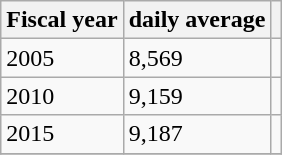<table class="wikitable">
<tr>
<th>Fiscal year</th>
<th>daily average</th>
<th></th>
</tr>
<tr>
<td>2005</td>
<td>8,569</td>
<td></td>
</tr>
<tr>
<td>2010</td>
<td>9,159</td>
<td></td>
</tr>
<tr>
<td>2015</td>
<td>9,187</td>
<td></td>
</tr>
<tr>
</tr>
</table>
